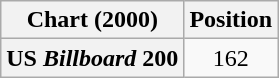<table class="wikitable plainrowheaders" style="text-align:center">
<tr>
<th scope="col">Chart (2000)</th>
<th scope="col">Position</th>
</tr>
<tr>
<th scope="row">US <em>Billboard</em> 200</th>
<td>162</td>
</tr>
</table>
